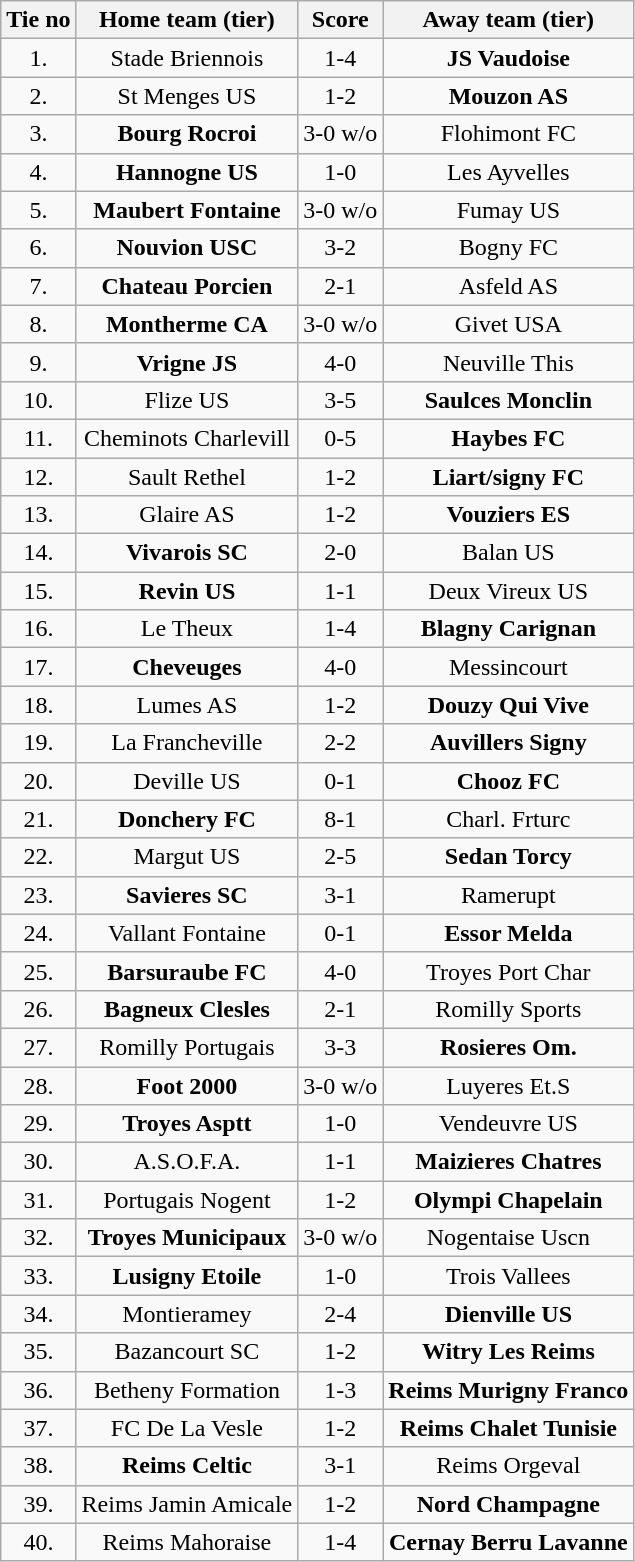<table class="wikitable" style="text-align: center">
<tr>
<th>Tie no</th>
<th>Home team (tier)</th>
<th>Score</th>
<th>Away team (tier)</th>
</tr>
<tr>
<td>1.</td>
<td>Stade Briennois</td>
<td>1-4</td>
<td><strong>JS Vaudoise</strong></td>
</tr>
<tr>
<td>2.</td>
<td>St Menges US</td>
<td>1-2</td>
<td><strong>Mouzon AS</strong></td>
</tr>
<tr>
<td>3.</td>
<td><strong>Bourg Rocroi</strong></td>
<td>3-0 w/o</td>
<td>Flohimont FC</td>
</tr>
<tr>
<td>4.</td>
<td><strong>Hannogne US</strong></td>
<td>1-0</td>
<td>Les Ayvelles</td>
</tr>
<tr>
<td>5.</td>
<td><strong>Maubert Fontaine</strong></td>
<td>3-0 w/o</td>
<td>Fumay US</td>
</tr>
<tr>
<td>6.</td>
<td><strong>Nouvion USC</strong></td>
<td>3-2</td>
<td>Bogny FC</td>
</tr>
<tr>
<td>7.</td>
<td><strong>Chateau Porcien</strong></td>
<td>2-1</td>
<td>Asfeld AS</td>
</tr>
<tr>
<td>8.</td>
<td><strong>Montherme CA</strong></td>
<td>3-0 w/o</td>
<td>Givet USA</td>
</tr>
<tr>
<td>9.</td>
<td><strong>Vrigne JS</strong></td>
<td>4-0</td>
<td>Neuville This</td>
</tr>
<tr>
<td>10.</td>
<td>Flize US</td>
<td>3-5</td>
<td><strong>Saulces Monclin</strong></td>
</tr>
<tr>
<td>11.</td>
<td>Cheminots Charlevill</td>
<td>0-5</td>
<td><strong>Haybes FC</strong></td>
</tr>
<tr>
<td>12.</td>
<td>Sault Rethel</td>
<td>1-2</td>
<td><strong>Liart/signy FC</strong></td>
</tr>
<tr>
<td>13.</td>
<td>Glaire AS</td>
<td>1-2</td>
<td><strong>Vouziers ES</strong></td>
</tr>
<tr>
<td>14.</td>
<td><strong>Vivarois SC</strong></td>
<td>2-0</td>
<td>Balan US</td>
</tr>
<tr>
<td>15.</td>
<td><strong>Revin US</strong></td>
<td>1-1 </td>
<td>Deux Vireux US</td>
</tr>
<tr>
<td>16.</td>
<td>Le Theux</td>
<td>1-4</td>
<td><strong>Blagny Carignan</strong></td>
</tr>
<tr>
<td>17.</td>
<td><strong>Cheveuges</strong></td>
<td>4-0</td>
<td>Messincourt</td>
</tr>
<tr>
<td>18.</td>
<td>Lumes AS</td>
<td>1-2</td>
<td><strong>Douzy Qui Vive</strong></td>
</tr>
<tr>
<td>19.</td>
<td>La Francheville</td>
<td>2-2 </td>
<td><strong>Auvillers Signy</strong></td>
</tr>
<tr>
<td>20.</td>
<td>Deville US</td>
<td>0-1</td>
<td><strong>Chooz FC</strong></td>
</tr>
<tr>
<td>21.</td>
<td><strong>Donchery FC</strong></td>
<td>8-1</td>
<td>Charl. Frturc</td>
</tr>
<tr>
<td>22.</td>
<td>Margut US</td>
<td>2-5</td>
<td><strong>Sedan Torcy</strong></td>
</tr>
<tr>
<td>23.</td>
<td><strong>Savieres SC</strong></td>
<td>3-1</td>
<td>Ramerupt</td>
</tr>
<tr>
<td>24.</td>
<td>Vallant Fontaine</td>
<td>0-1</td>
<td><strong>Essor Melda</strong></td>
</tr>
<tr>
<td>25.</td>
<td><strong>Barsuraube FC</strong></td>
<td>4-0</td>
<td>Troyes Port Char</td>
</tr>
<tr>
<td>26.</td>
<td><strong>Bagneux Clesles</strong></td>
<td>2-1 </td>
<td>Romilly Sports</td>
</tr>
<tr>
<td>27.</td>
<td>Romilly Portugais</td>
<td>3-3 </td>
<td><strong>Rosieres Om.</strong></td>
</tr>
<tr>
<td>28.</td>
<td><strong>Foot 2000</strong></td>
<td>3-0 w/o</td>
<td>Luyeres Et.S</td>
</tr>
<tr>
<td>29.</td>
<td><strong>Troyes Asptt</strong></td>
<td>1-0</td>
<td>Vendeuvre US</td>
</tr>
<tr>
<td>30.</td>
<td>A.S.O.F.A.</td>
<td>1-1 </td>
<td><strong>Maizieres Chatres</strong></td>
</tr>
<tr>
<td>31.</td>
<td>Portugais Nogent</td>
<td>1-2 </td>
<td><strong>Olympi Chapelain</strong></td>
</tr>
<tr>
<td>32.</td>
<td><strong>Troyes Municipaux</strong></td>
<td>3-0 w/o</td>
<td>Nogentaise Uscn</td>
</tr>
<tr>
<td>33.</td>
<td><strong>Lusigny Etoile</strong></td>
<td>1-0</td>
<td>Trois Vallees</td>
</tr>
<tr>
<td>34.</td>
<td>Montieramey</td>
<td>2-4</td>
<td><strong>Dienville US</strong></td>
</tr>
<tr>
<td>35.</td>
<td>Bazancourt SC</td>
<td>1-2</td>
<td><strong>Witry Les Reims</strong></td>
</tr>
<tr>
<td>36.</td>
<td>Betheny Formation</td>
<td>1-3</td>
<td><strong>Reims Murigny Franco</strong></td>
</tr>
<tr>
<td>37.</td>
<td>FC De La Vesle</td>
<td>1-2</td>
<td><strong>Reims Chalet Tunisie</strong></td>
</tr>
<tr>
<td>38.</td>
<td><strong>Reims Celtic</strong></td>
<td>3-1</td>
<td>Reims Orgeval</td>
</tr>
<tr>
<td>39.</td>
<td>Reims Jamin Amicale</td>
<td>1-2</td>
<td><strong>Nord Champagne</strong></td>
</tr>
<tr>
<td>40.</td>
<td>Reims Mahoraise</td>
<td>1-4</td>
<td><strong>Cernay Berru Lavanne</strong></td>
</tr>
</table>
